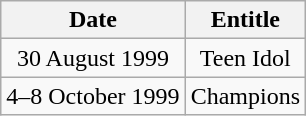<table class="wikitable" style="text-align:center;">
<tr>
<th>Date</th>
<th>Entitle</th>
</tr>
<tr>
<td>30 August 1999</td>
<td>Teen Idol</td>
</tr>
<tr>
<td>4–8 October 1999</td>
<td>Champions</td>
</tr>
</table>
